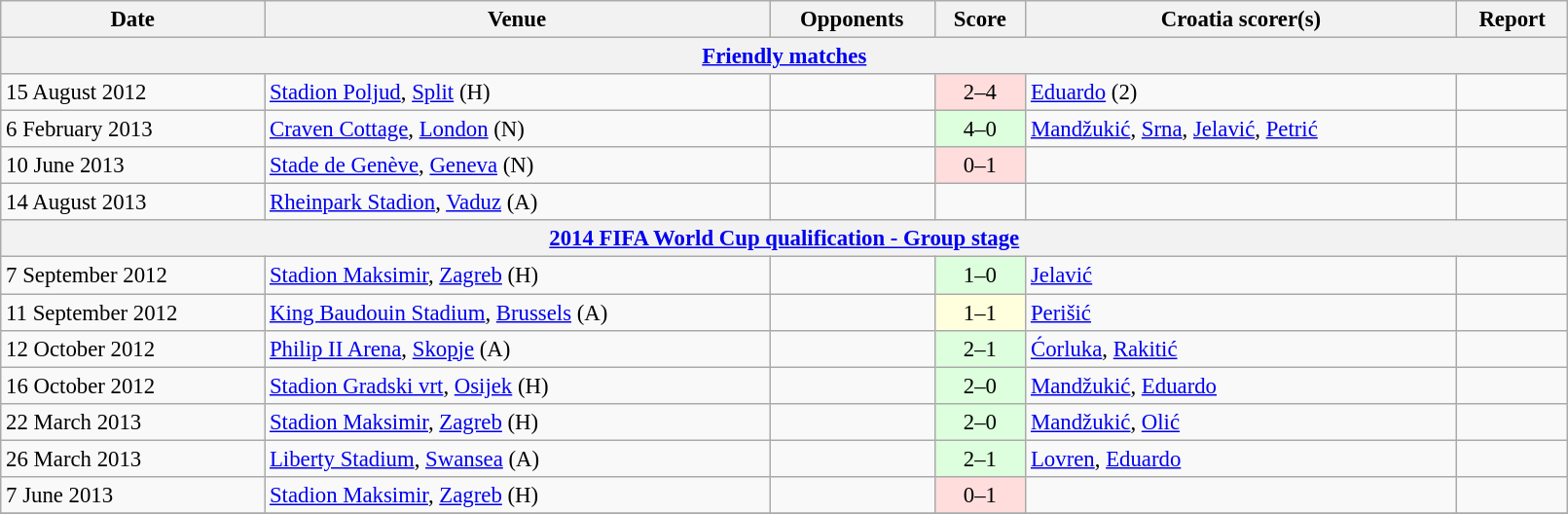<table class="wikitable" width=85%; style="font-size:95%;">
<tr>
<th>Date</th>
<th>Venue</th>
<th>Opponents</th>
<th>Score</th>
<th>Croatia scorer(s)</th>
<th>Report</th>
</tr>
<tr>
<th colspan=7><a href='#'>Friendly matches</a></th>
</tr>
<tr>
<td>15 August 2012</td>
<td><a href='#'>Stadion Poljud</a>, <a href='#'>Split</a> (H)</td>
<td></td>
<td align=center bgcolor=ffdddd>2–4</td>
<td><a href='#'>Eduardo</a> (2)</td>
<td></td>
</tr>
<tr>
<td>6 February 2013</td>
<td><a href='#'>Craven Cottage</a>, <a href='#'>London</a> (N)</td>
<td></td>
<td align=center bgcolor=ddffdd>4–0</td>
<td><a href='#'>Mandžukić</a>, <a href='#'>Srna</a>, <a href='#'>Jelavić</a>, <a href='#'>Petrić</a></td>
<td></td>
</tr>
<tr>
<td>10 June 2013</td>
<td><a href='#'>Stade de Genève</a>, <a href='#'>Geneva</a> (N)</td>
<td></td>
<td align=center bgcolor=ffdddd>0–1</td>
<td></td>
<td></td>
</tr>
<tr>
<td>14 August 2013</td>
<td><a href='#'>Rheinpark Stadion</a>, <a href='#'>Vaduz</a> (A)</td>
<td></td>
<td align=center bgcolor=></td>
<td></td>
<td></td>
</tr>
<tr>
<th colspan=7><a href='#'>2014 FIFA World Cup qualification - Group stage</a></th>
</tr>
<tr>
<td>7 September 2012</td>
<td><a href='#'>Stadion Maksimir</a>, <a href='#'>Zagreb</a> (H)</td>
<td></td>
<td align=center bgcolor=ddffdd>1–0</td>
<td><a href='#'>Jelavić</a></td>
<td></td>
</tr>
<tr>
<td>11 September 2012</td>
<td><a href='#'>King Baudouin Stadium</a>, <a href='#'>Brussels</a> (A)</td>
<td></td>
<td align=center bgcolor=ffffdd>1–1</td>
<td><a href='#'>Perišić</a></td>
<td></td>
</tr>
<tr>
<td>12 October 2012</td>
<td><a href='#'>Philip II Arena</a>, <a href='#'>Skopje</a> (A)</td>
<td></td>
<td align=center bgcolor=ddffdd>2–1</td>
<td><a href='#'>Ćorluka</a>, <a href='#'>Rakitić</a></td>
<td></td>
</tr>
<tr>
<td>16 October 2012</td>
<td><a href='#'>Stadion Gradski vrt</a>, <a href='#'>Osijek</a> (H)</td>
<td></td>
<td align=center bgcolor=ddffdd>2–0</td>
<td><a href='#'>Mandžukić</a>, <a href='#'>Eduardo</a></td>
<td></td>
</tr>
<tr>
<td>22 March 2013</td>
<td><a href='#'>Stadion Maksimir</a>, <a href='#'>Zagreb</a> (H)</td>
<td></td>
<td align=center bgcolor=ddffdd>2–0</td>
<td><a href='#'>Mandžukić</a>, <a href='#'>Olić</a></td>
<td></td>
</tr>
<tr>
<td>26 March 2013</td>
<td><a href='#'>Liberty Stadium</a>, <a href='#'>Swansea</a> (A)</td>
<td></td>
<td align=center bgcolor=ddffdd>2–1</td>
<td><a href='#'>Lovren</a>, <a href='#'>Eduardo</a></td>
<td></td>
</tr>
<tr>
<td>7 June 2013</td>
<td><a href='#'>Stadion Maksimir</a>, <a href='#'>Zagreb</a> (H)</td>
<td></td>
<td align=center bgcolor=ffdddd>0–1</td>
<td></td>
<td></td>
</tr>
<tr>
</tr>
</table>
